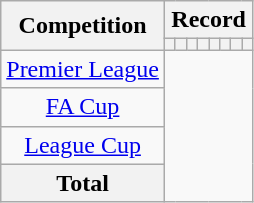<table class="wikitable" style="text-align: center">
<tr>
<th rowspan=2>Competition</th>
<th colspan=8>Record</th>
</tr>
<tr>
<th></th>
<th></th>
<th></th>
<th></th>
<th></th>
<th></th>
<th></th>
<th></th>
</tr>
<tr>
<td><a href='#'>Premier League</a><br></td>
</tr>
<tr>
<td><a href='#'>FA Cup</a><br></td>
</tr>
<tr>
<td><a href='#'>League Cup</a><br></td>
</tr>
<tr>
<th>Total<br></th>
</tr>
</table>
